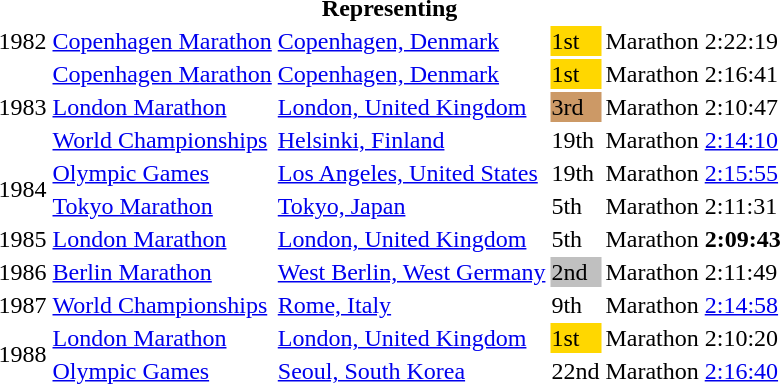<table>
<tr>
<th colspan="6">Representing </th>
</tr>
<tr>
<td>1982</td>
<td><a href='#'>Copenhagen Marathon</a></td>
<td><a href='#'>Copenhagen, Denmark</a></td>
<td bgcolor="gold">1st</td>
<td>Marathon</td>
<td>2:22:19</td>
</tr>
<tr>
<td rowspan=3>1983</td>
<td><a href='#'>Copenhagen Marathon</a></td>
<td><a href='#'>Copenhagen, Denmark</a></td>
<td bgcolor="gold">1st</td>
<td>Marathon</td>
<td>2:16:41</td>
</tr>
<tr>
<td><a href='#'>London Marathon</a></td>
<td><a href='#'>London, United Kingdom</a></td>
<td bgcolor="cc9966">3rd</td>
<td>Marathon</td>
<td>2:10:47</td>
</tr>
<tr>
<td><a href='#'>World Championships</a></td>
<td><a href='#'>Helsinki, Finland</a></td>
<td>19th</td>
<td>Marathon</td>
<td><a href='#'>2:14:10</a></td>
</tr>
<tr>
<td rowspan=2>1984</td>
<td><a href='#'>Olympic Games</a></td>
<td><a href='#'>Los Angeles, United States</a></td>
<td>19th</td>
<td>Marathon</td>
<td><a href='#'>2:15:55</a></td>
</tr>
<tr>
<td><a href='#'>Tokyo Marathon</a></td>
<td><a href='#'>Tokyo, Japan</a></td>
<td>5th</td>
<td>Marathon</td>
<td>2:11:31</td>
</tr>
<tr>
<td>1985</td>
<td><a href='#'>London Marathon</a></td>
<td><a href='#'>London, United Kingdom</a></td>
<td>5th</td>
<td>Marathon</td>
<td><strong>2:09:43</strong></td>
</tr>
<tr>
<td>1986</td>
<td><a href='#'>Berlin Marathon</a></td>
<td><a href='#'>West Berlin, West Germany</a></td>
<td bgcolor="silver">2nd</td>
<td>Marathon</td>
<td>2:11:49</td>
</tr>
<tr>
<td>1987</td>
<td><a href='#'>World Championships</a></td>
<td><a href='#'>Rome, Italy</a></td>
<td>9th</td>
<td>Marathon</td>
<td><a href='#'>2:14:58</a></td>
</tr>
<tr>
<td rowspan=2>1988</td>
<td><a href='#'>London Marathon</a></td>
<td><a href='#'>London, United Kingdom</a></td>
<td bgcolor="gold">1st</td>
<td>Marathon</td>
<td>2:10:20</td>
</tr>
<tr>
<td><a href='#'>Olympic Games</a></td>
<td><a href='#'>Seoul, South Korea</a></td>
<td>22nd</td>
<td>Marathon</td>
<td><a href='#'>2:16:40</a></td>
</tr>
</table>
